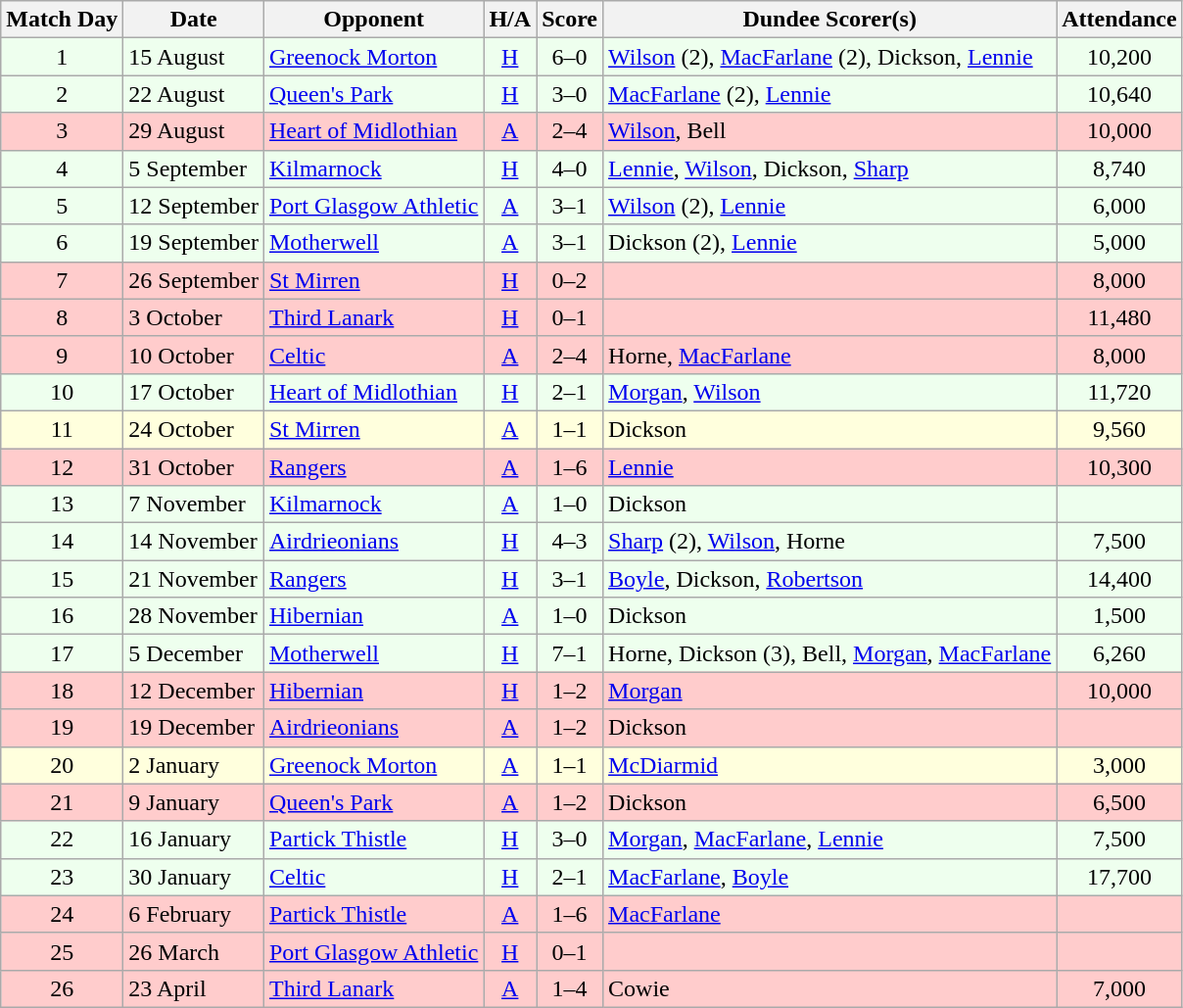<table class="wikitable" style="text-align:center">
<tr>
<th>Match Day</th>
<th>Date</th>
<th>Opponent</th>
<th>H/A</th>
<th>Score</th>
<th>Dundee Scorer(s)</th>
<th>Attendance</th>
</tr>
<tr bgcolor="#EEFFEE">
<td>1</td>
<td align="left">15 August</td>
<td align="left"><a href='#'>Greenock Morton</a></td>
<td><a href='#'>H</a></td>
<td>6–0</td>
<td align="left"><a href='#'>Wilson</a> (2), <a href='#'>MacFarlane</a> (2), Dickson, <a href='#'>Lennie</a></td>
<td>10,200</td>
</tr>
<tr bgcolor="#EEFFEE">
<td>2</td>
<td align="left">22 August</td>
<td align="left"><a href='#'>Queen's Park</a></td>
<td><a href='#'>H</a></td>
<td>3–0</td>
<td align="left"><a href='#'>MacFarlane</a> (2), <a href='#'>Lennie</a></td>
<td>10,640</td>
</tr>
<tr bgcolor="#FFCCCC">
<td>3</td>
<td align="left">29 August</td>
<td align="left"><a href='#'>Heart of Midlothian</a></td>
<td><a href='#'>A</a></td>
<td>2–4</td>
<td align="left"><a href='#'>Wilson</a>, Bell</td>
<td>10,000</td>
</tr>
<tr bgcolor="#EEFFEE">
<td>4</td>
<td align="left">5 September</td>
<td align="left"><a href='#'>Kilmarnock</a></td>
<td><a href='#'>H</a></td>
<td>4–0</td>
<td align="left"><a href='#'>Lennie</a>, <a href='#'>Wilson</a>, Dickson, <a href='#'>Sharp</a></td>
<td>8,740</td>
</tr>
<tr bgcolor="#EEFFEE">
<td>5</td>
<td align="left">12 September</td>
<td align="left"><a href='#'>Port Glasgow Athletic</a></td>
<td><a href='#'>A</a></td>
<td>3–1</td>
<td align="left"><a href='#'>Wilson</a> (2), <a href='#'>Lennie</a></td>
<td>6,000</td>
</tr>
<tr bgcolor="#EEFFEE">
<td>6</td>
<td align="left">19 September</td>
<td align="left"><a href='#'>Motherwell</a></td>
<td><a href='#'>A</a></td>
<td>3–1</td>
<td align="left">Dickson (2), <a href='#'>Lennie</a></td>
<td>5,000</td>
</tr>
<tr bgcolor="#FFCCCC">
<td>7</td>
<td align="left">26 September</td>
<td align="left"><a href='#'>St Mirren</a></td>
<td><a href='#'>H</a></td>
<td>0–2</td>
<td align="left"></td>
<td>8,000</td>
</tr>
<tr bgcolor="#FFCCCC">
<td>8</td>
<td align="left">3 October</td>
<td align="left"><a href='#'>Third Lanark</a></td>
<td><a href='#'>H</a></td>
<td>0–1</td>
<td align="left"></td>
<td>11,480</td>
</tr>
<tr bgcolor="#FFCCCC">
<td>9</td>
<td align="left">10 October</td>
<td align="left"><a href='#'>Celtic</a></td>
<td><a href='#'>A</a></td>
<td>2–4</td>
<td align="left">Horne, <a href='#'>MacFarlane</a></td>
<td>8,000</td>
</tr>
<tr bgcolor="#EEFFEE">
<td>10</td>
<td align="left">17 October</td>
<td align="left"><a href='#'>Heart of Midlothian</a></td>
<td><a href='#'>H</a></td>
<td>2–1</td>
<td align="left"><a href='#'>Morgan</a>, <a href='#'>Wilson</a></td>
<td>11,720</td>
</tr>
<tr bgcolor="#FFFFDD">
<td>11</td>
<td align="left">24 October</td>
<td align="left"><a href='#'>St Mirren</a></td>
<td><a href='#'>A</a></td>
<td>1–1</td>
<td align="left">Dickson</td>
<td>9,560</td>
</tr>
<tr bgcolor="#FFCCCC">
<td>12</td>
<td align="left">31 October</td>
<td align="left"><a href='#'>Rangers</a></td>
<td><a href='#'>A</a></td>
<td>1–6</td>
<td align="left"><a href='#'>Lennie</a></td>
<td>10,300</td>
</tr>
<tr bgcolor="#EEFFEE">
<td>13</td>
<td align="left">7 November</td>
<td align="left"><a href='#'>Kilmarnock</a></td>
<td><a href='#'>A</a></td>
<td>1–0</td>
<td align="left">Dickson</td>
<td></td>
</tr>
<tr bgcolor="#EEFFEE">
<td>14</td>
<td align="left">14 November</td>
<td align="left"><a href='#'>Airdrieonians</a></td>
<td><a href='#'>H</a></td>
<td>4–3</td>
<td align="left"><a href='#'>Sharp</a> (2), <a href='#'>Wilson</a>, Horne</td>
<td>7,500</td>
</tr>
<tr bgcolor="#EEFFEE">
<td>15</td>
<td align="left">21 November</td>
<td align="left"><a href='#'>Rangers</a></td>
<td><a href='#'>H</a></td>
<td>3–1</td>
<td align="left"><a href='#'>Boyle</a>, Dickson, <a href='#'>Robertson</a></td>
<td>14,400</td>
</tr>
<tr bgcolor="#EEFFEE">
<td>16</td>
<td align="left">28 November</td>
<td align="left"><a href='#'>Hibernian</a></td>
<td><a href='#'>A</a></td>
<td>1–0</td>
<td align="left">Dickson</td>
<td>1,500</td>
</tr>
<tr bgcolor="#EEFFEE">
<td>17</td>
<td align="left">5 December</td>
<td align="left"><a href='#'>Motherwell</a></td>
<td><a href='#'>H</a></td>
<td>7–1</td>
<td align="left">Horne, Dickson (3), Bell, <a href='#'>Morgan</a>, <a href='#'>MacFarlane</a></td>
<td>6,260</td>
</tr>
<tr bgcolor="#FFCCCC">
<td>18</td>
<td align="left">12 December</td>
<td align="left"><a href='#'>Hibernian</a></td>
<td><a href='#'>H</a></td>
<td>1–2</td>
<td align="left"><a href='#'>Morgan</a></td>
<td>10,000</td>
</tr>
<tr bgcolor="#FFCCCC">
<td>19</td>
<td align="left">19 December</td>
<td align="left"><a href='#'>Airdrieonians</a></td>
<td><a href='#'>A</a></td>
<td>1–2</td>
<td align="left">Dickson</td>
<td></td>
</tr>
<tr bgcolor="#FFFFDD">
<td>20</td>
<td align="left">2 January</td>
<td align="left"><a href='#'>Greenock Morton</a></td>
<td><a href='#'>A</a></td>
<td>1–1</td>
<td align="left"><a href='#'>McDiarmid</a></td>
<td>3,000</td>
</tr>
<tr bgcolor="#FFCCCC">
<td>21</td>
<td align="left">9 January</td>
<td align="left"><a href='#'>Queen's Park</a></td>
<td><a href='#'>A</a></td>
<td>1–2</td>
<td align="left">Dickson</td>
<td>6,500</td>
</tr>
<tr bgcolor="#EEFFEE">
<td>22</td>
<td align="left">16 January</td>
<td align="left"><a href='#'>Partick Thistle</a></td>
<td><a href='#'>H</a></td>
<td>3–0</td>
<td align="left"><a href='#'>Morgan</a>, <a href='#'>MacFarlane</a>, <a href='#'>Lennie</a></td>
<td>7,500</td>
</tr>
<tr bgcolor="#EEFFEE">
<td>23</td>
<td align="left">30 January</td>
<td align="left"><a href='#'>Celtic</a></td>
<td><a href='#'>H</a></td>
<td>2–1</td>
<td align="left"><a href='#'>MacFarlane</a>, <a href='#'>Boyle</a></td>
<td>17,700</td>
</tr>
<tr bgcolor="#FFCCCC">
<td>24</td>
<td align="left">6 February</td>
<td align="left"><a href='#'>Partick Thistle</a></td>
<td><a href='#'>A</a></td>
<td>1–6</td>
<td align="left"><a href='#'>MacFarlane</a></td>
<td></td>
</tr>
<tr bgcolor="#FFCCCC">
<td>25</td>
<td align="left">26 March</td>
<td align="left"><a href='#'>Port Glasgow Athletic</a></td>
<td><a href='#'>H</a></td>
<td>0–1</td>
<td align="left"></td>
<td></td>
</tr>
<tr bgcolor="#FFCCCC">
<td>26</td>
<td align="left">23 April</td>
<td align="left"><a href='#'>Third Lanark</a></td>
<td><a href='#'>A</a></td>
<td>1–4</td>
<td align="left">Cowie</td>
<td>7,000</td>
</tr>
</table>
